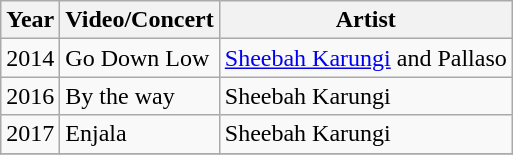<table class ="wikitable">
<tr>
<th>Year</th>
<th>Video/Concert</th>
<th>Artist</th>
</tr>
<tr>
<td>2014</td>
<td>Go Down Low</td>
<td><a href='#'>Sheebah Karungi</a> and Pallaso</td>
</tr>
<tr>
<td>2016</td>
<td>By the way</td>
<td>Sheebah Karungi</td>
</tr>
<tr>
<td>2017</td>
<td>Enjala</td>
<td>Sheebah Karungi</td>
</tr>
<tr>
</tr>
</table>
